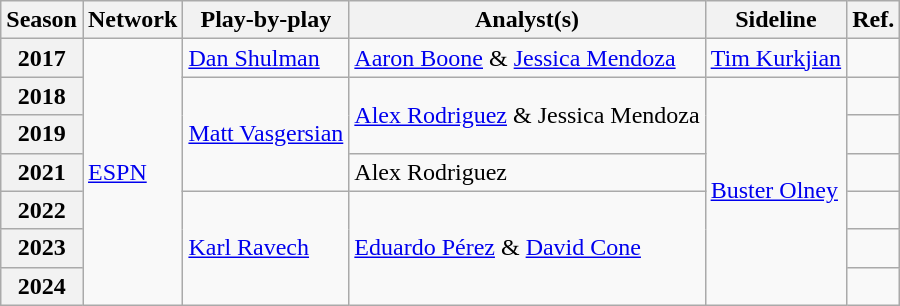<table class="wikitable plainrowheaders">
<tr>
<th scope="col">Season</th>
<th scope="col">Network</th>
<th scope="col">Play-by-play</th>
<th scope="col">Analyst(s)</th>
<th scope="col">Sideline</th>
<th scope="col">Ref.</th>
</tr>
<tr>
<th scope="row">2017</th>
<td rowspan=7><a href='#'>ESPN</a></td>
<td><a href='#'>Dan Shulman</a></td>
<td><a href='#'>Aaron Boone</a> & <a href='#'>Jessica Mendoza</a></td>
<td><a href='#'>Tim Kurkjian</a></td>
<td></td>
</tr>
<tr>
<th scope="row">2018</th>
<td rowspan=3><a href='#'>Matt Vasgersian</a></td>
<td rowspan=2><a href='#'>Alex Rodriguez</a> & Jessica Mendoza</td>
<td rowspan=6><a href='#'>Buster Olney</a></td>
<td></td>
</tr>
<tr>
<th scope="row">2019</th>
<td></td>
</tr>
<tr>
<th scope="row">2021</th>
<td>Alex Rodriguez</td>
<td></td>
</tr>
<tr>
<th scope="row">2022</th>
<td rowspan=3><a href='#'>Karl Ravech</a></td>
<td rowspan=3><a href='#'>Eduardo Pérez</a> & <a href='#'>David Cone</a></td>
<td></td>
</tr>
<tr>
<th scope="row">2023</th>
<td></td>
</tr>
<tr>
<th scope="row">2024</th>
<td></td>
</tr>
</table>
